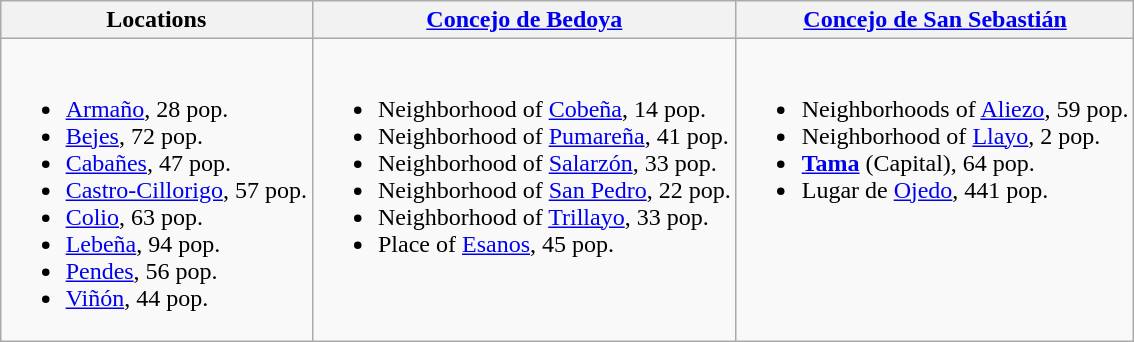<table class="wikitable" style="margin:1em auto;">
<tr>
<th>Locations</th>
<th><a href='#'>Concejo de Bedoya</a></th>
<th><a href='#'>Concejo de San Sebastián</a></th>
</tr>
<tr valign="top">
<td><br><ul><li><a href='#'>Armaño</a>, 28 pop.</li><li><a href='#'>Bejes</a>, 72 pop.</li><li><a href='#'>Cabañes</a>, 47 pop.</li><li><a href='#'>Castro-Cillorigo</a>, 57 pop.</li><li><a href='#'>Colio</a>, 63 pop.</li><li><a href='#'>Lebeña</a>, 94 pop.</li><li><a href='#'>Pendes</a>, 56 pop.</li><li><a href='#'>Viñón</a>, 44 pop.</li></ul></td>
<td><br><ul><li>Neighborhood of <a href='#'>Cobeña</a>, 14 pop.</li><li>Neighborhood of <a href='#'>Pumareña</a>, 41 pop.</li><li>Neighborhood of <a href='#'>Salarzón</a>, 33 pop.</li><li>Neighborhood of <a href='#'>San Pedro</a>, 22 pop.</li><li>Neighborhood of <a href='#'>Trillayo</a>, 33 pop.</li><li>Place of <a href='#'>Esanos</a>, 45 pop.</li></ul></td>
<td><br><ul><li>Neighborhoods of <a href='#'>Aliezo</a>, 59 pop.</li><li>Neighborhood of <a href='#'>Llayo</a>, 2 pop.</li><li><strong><a href='#'>Tama</a></strong> (Capital), 64 pop.</li><li>Lugar de <a href='#'>Ojedo</a>, 441 pop.</li></ul></td>
</tr>
</table>
